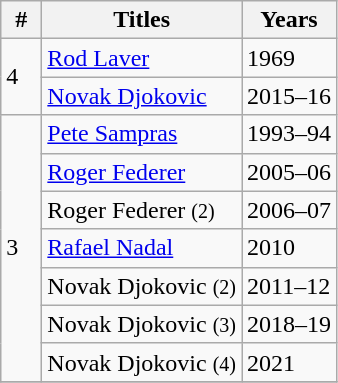<table class="wikitable" style="display:inline-table;">
<tr>
<th width=20>#</th>
<th>Titles</th>
<th>Years</th>
</tr>
<tr>
<td rowspan="2">4</td>
<td> <a href='#'>Rod Laver</a></td>
<td>1969</td>
</tr>
<tr>
<td> <a href='#'>Novak Djokovic</a></td>
<td>2015–16</td>
</tr>
<tr>
<td rowspan="7">3</td>
<td> <a href='#'>Pete Sampras</a></td>
<td>1993–94</td>
</tr>
<tr>
<td> <a href='#'>Roger Federer</a></td>
<td>2005–06</td>
</tr>
<tr>
<td> Roger Federer <small>(2)</small></td>
<td>2006–07</td>
</tr>
<tr>
<td> <a href='#'>Rafael Nadal</a></td>
<td>2010</td>
</tr>
<tr>
<td> Novak Djokovic <small>(2)</small></td>
<td>2011–12</td>
</tr>
<tr>
<td> Novak Djokovic <small>(3)</small></td>
<td>2018–19</td>
</tr>
<tr>
<td> Novak Djokovic <small>(4)</small></td>
<td>2021</td>
</tr>
<tr>
</tr>
</table>
